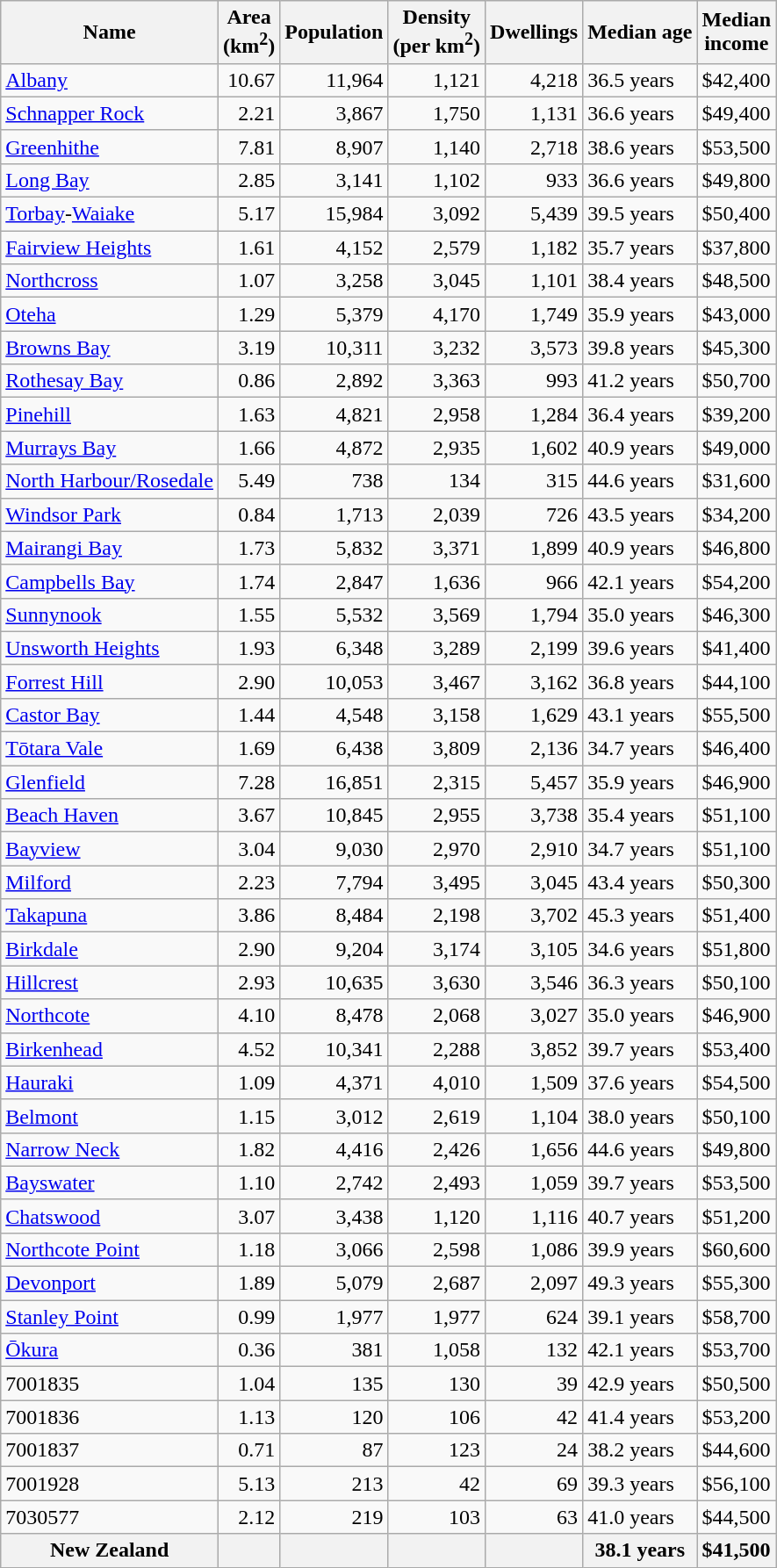<table class="wikitable sortable">
<tr>
<th>Name</th>
<th>Area<br>(km<sup>2</sup>)</th>
<th>Population</th>
<th>Density<br>(per km<sup>2</sup>)</th>
<th>Dwellings</th>
<th>Median age</th>
<th>Median<br>income</th>
</tr>
<tr>
<td><a href='#'>Albany</a></td>
<td style="text-align:right;">10.67</td>
<td style="text-align:right;">11,964</td>
<td style="text-align:right;">1,121</td>
<td style="text-align:right;">4,218</td>
<td>36.5 years</td>
<td>$42,400</td>
</tr>
<tr>
<td><a href='#'>Schnapper Rock</a></td>
<td style="text-align:right;">2.21</td>
<td style="text-align:right;">3,867</td>
<td style="text-align:right;">1,750</td>
<td style="text-align:right;">1,131</td>
<td>36.6 years</td>
<td>$49,400</td>
</tr>
<tr>
<td><a href='#'>Greenhithe</a></td>
<td style="text-align:right;">7.81</td>
<td style="text-align:right;">8,907</td>
<td style="text-align:right;">1,140</td>
<td style="text-align:right;">2,718</td>
<td>38.6 years</td>
<td>$53,500</td>
</tr>
<tr>
<td><a href='#'>Long Bay</a></td>
<td style="text-align:right;">2.85</td>
<td style="text-align:right;">3,141</td>
<td style="text-align:right;">1,102</td>
<td style="text-align:right;">933</td>
<td>36.6 years</td>
<td>$49,800</td>
</tr>
<tr>
<td><a href='#'>Torbay</a>-<a href='#'>Waiake</a></td>
<td style="text-align:right;">5.17</td>
<td style="text-align:right;">15,984</td>
<td style="text-align:right;">3,092</td>
<td style="text-align:right;">5,439</td>
<td>39.5 years</td>
<td>$50,400</td>
</tr>
<tr>
<td><a href='#'>Fairview Heights</a></td>
<td style="text-align:right;">1.61</td>
<td style="text-align:right;">4,152</td>
<td style="text-align:right;">2,579</td>
<td style="text-align:right;">1,182</td>
<td>35.7 years</td>
<td>$37,800</td>
</tr>
<tr>
<td><a href='#'>Northcross</a></td>
<td style="text-align:right;">1.07</td>
<td style="text-align:right;">3,258</td>
<td style="text-align:right;">3,045</td>
<td style="text-align:right;">1,101</td>
<td>38.4 years</td>
<td>$48,500</td>
</tr>
<tr>
<td><a href='#'>Oteha</a></td>
<td style="text-align:right;">1.29</td>
<td style="text-align:right;">5,379</td>
<td style="text-align:right;">4,170</td>
<td style="text-align:right;">1,749</td>
<td>35.9 years</td>
<td>$43,000</td>
</tr>
<tr>
<td><a href='#'>Browns Bay</a></td>
<td style="text-align:right;">3.19</td>
<td style="text-align:right;">10,311</td>
<td style="text-align:right;">3,232</td>
<td style="text-align:right;">3,573</td>
<td>39.8 years</td>
<td>$45,300</td>
</tr>
<tr>
<td><a href='#'>Rothesay Bay</a></td>
<td style="text-align:right;">0.86</td>
<td style="text-align:right;">2,892</td>
<td style="text-align:right;">3,363</td>
<td style="text-align:right;">993</td>
<td>41.2 years</td>
<td>$50,700</td>
</tr>
<tr>
<td><a href='#'>Pinehill</a></td>
<td style="text-align:right;">1.63</td>
<td style="text-align:right;">4,821</td>
<td style="text-align:right;">2,958</td>
<td style="text-align:right;">1,284</td>
<td>36.4 years</td>
<td>$39,200</td>
</tr>
<tr>
<td><a href='#'>Murrays Bay</a></td>
<td style="text-align:right;">1.66</td>
<td style="text-align:right;">4,872</td>
<td style="text-align:right;">2,935</td>
<td style="text-align:right;">1,602</td>
<td>40.9 years</td>
<td>$49,000</td>
</tr>
<tr>
<td><a href='#'>North Harbour/Rosedale</a></td>
<td style="text-align:right;">5.49</td>
<td style="text-align:right;">738</td>
<td style="text-align:right;">134</td>
<td style="text-align:right;">315</td>
<td>44.6 years</td>
<td>$31,600</td>
</tr>
<tr>
<td><a href='#'>Windsor Park</a></td>
<td style="text-align:right;">0.84</td>
<td style="text-align:right;">1,713</td>
<td style="text-align:right;">2,039</td>
<td style="text-align:right;">726</td>
<td>43.5 years</td>
<td>$34,200</td>
</tr>
<tr>
<td><a href='#'>Mairangi Bay</a></td>
<td style="text-align:right;">1.73</td>
<td style="text-align:right;">5,832</td>
<td style="text-align:right;">3,371</td>
<td style="text-align:right;">1,899</td>
<td>40.9 years</td>
<td>$46,800</td>
</tr>
<tr>
<td><a href='#'>Campbells Bay</a></td>
<td style="text-align:right;">1.74</td>
<td style="text-align:right;">2,847</td>
<td style="text-align:right;">1,636</td>
<td style="text-align:right;">966</td>
<td>42.1 years</td>
<td>$54,200</td>
</tr>
<tr>
<td><a href='#'>Sunnynook</a></td>
<td style="text-align:right;">1.55</td>
<td style="text-align:right;">5,532</td>
<td style="text-align:right;">3,569</td>
<td style="text-align:right;">1,794</td>
<td>35.0 years</td>
<td>$46,300</td>
</tr>
<tr>
<td><a href='#'>Unsworth Heights</a></td>
<td style="text-align:right;">1.93</td>
<td style="text-align:right;">6,348</td>
<td style="text-align:right;">3,289</td>
<td style="text-align:right;">2,199</td>
<td>39.6 years</td>
<td>$41,400</td>
</tr>
<tr>
<td><a href='#'>Forrest Hill</a></td>
<td style="text-align:right;">2.90</td>
<td style="text-align:right;">10,053</td>
<td style="text-align:right;">3,467</td>
<td style="text-align:right;">3,162</td>
<td>36.8 years</td>
<td>$44,100</td>
</tr>
<tr>
<td><a href='#'>Castor Bay</a></td>
<td style="text-align:right;">1.44</td>
<td style="text-align:right;">4,548</td>
<td style="text-align:right;">3,158</td>
<td style="text-align:right;">1,629</td>
<td>43.1 years</td>
<td>$55,500</td>
</tr>
<tr>
<td><a href='#'>Tōtara Vale</a></td>
<td style="text-align:right;">1.69</td>
<td style="text-align:right;">6,438</td>
<td style="text-align:right;">3,809</td>
<td style="text-align:right;">2,136</td>
<td>34.7 years</td>
<td>$46,400</td>
</tr>
<tr>
<td><a href='#'>Glenfield</a></td>
<td style="text-align:right;">7.28</td>
<td style="text-align:right;">16,851</td>
<td style="text-align:right;">2,315</td>
<td style="text-align:right;">5,457</td>
<td>35.9 years</td>
<td>$46,900</td>
</tr>
<tr>
<td><a href='#'>Beach Haven</a></td>
<td style="text-align:right;">3.67</td>
<td style="text-align:right;">10,845</td>
<td style="text-align:right;">2,955</td>
<td style="text-align:right;">3,738</td>
<td>35.4 years</td>
<td>$51,100</td>
</tr>
<tr>
<td><a href='#'>Bayview</a></td>
<td style="text-align:right;">3.04</td>
<td style="text-align:right;">9,030</td>
<td style="text-align:right;">2,970</td>
<td style="text-align:right;">2,910</td>
<td>34.7 years</td>
<td>$51,100</td>
</tr>
<tr>
<td><a href='#'>Milford</a></td>
<td style="text-align:right;">2.23</td>
<td style="text-align:right;">7,794</td>
<td style="text-align:right;">3,495</td>
<td style="text-align:right;">3,045</td>
<td>43.4 years</td>
<td>$50,300</td>
</tr>
<tr>
<td><a href='#'>Takapuna</a></td>
<td style="text-align:right;">3.86</td>
<td style="text-align:right;">8,484</td>
<td style="text-align:right;">2,198</td>
<td style="text-align:right;">3,702</td>
<td>45.3 years</td>
<td>$51,400</td>
</tr>
<tr>
<td><a href='#'>Birkdale</a></td>
<td style="text-align:right;">2.90</td>
<td style="text-align:right;">9,204</td>
<td style="text-align:right;">3,174</td>
<td style="text-align:right;">3,105</td>
<td>34.6 years</td>
<td>$51,800</td>
</tr>
<tr>
<td><a href='#'>Hillcrest</a></td>
<td style="text-align:right;">2.93</td>
<td style="text-align:right;">10,635</td>
<td style="text-align:right;">3,630</td>
<td style="text-align:right;">3,546</td>
<td>36.3 years</td>
<td>$50,100</td>
</tr>
<tr>
<td><a href='#'>Northcote</a></td>
<td style="text-align:right;">4.10</td>
<td style="text-align:right;">8,478</td>
<td style="text-align:right;">2,068</td>
<td style="text-align:right;">3,027</td>
<td>35.0 years</td>
<td>$46,900</td>
</tr>
<tr>
<td><a href='#'>Birkenhead</a></td>
<td style="text-align:right;">4.52</td>
<td style="text-align:right;">10,341</td>
<td style="text-align:right;">2,288</td>
<td style="text-align:right;">3,852</td>
<td>39.7 years</td>
<td>$53,400</td>
</tr>
<tr>
<td><a href='#'>Hauraki</a></td>
<td style="text-align:right;">1.09</td>
<td style="text-align:right;">4,371</td>
<td style="text-align:right;">4,010</td>
<td style="text-align:right;">1,509</td>
<td>37.6 years</td>
<td>$54,500</td>
</tr>
<tr>
<td><a href='#'>Belmont</a></td>
<td style="text-align:right;">1.15</td>
<td style="text-align:right;">3,012</td>
<td style="text-align:right;">2,619</td>
<td style="text-align:right;">1,104</td>
<td>38.0 years</td>
<td>$50,100</td>
</tr>
<tr>
<td><a href='#'>Narrow Neck</a></td>
<td style="text-align:right;">1.82</td>
<td style="text-align:right;">4,416</td>
<td style="text-align:right;">2,426</td>
<td style="text-align:right;">1,656</td>
<td>44.6 years</td>
<td>$49,800</td>
</tr>
<tr>
<td><a href='#'>Bayswater</a></td>
<td style="text-align:right;">1.10</td>
<td style="text-align:right;">2,742</td>
<td style="text-align:right;">2,493</td>
<td style="text-align:right;">1,059</td>
<td>39.7 years</td>
<td>$53,500</td>
</tr>
<tr>
<td><a href='#'>Chatswood</a></td>
<td style="text-align:right;">3.07</td>
<td style="text-align:right;">3,438</td>
<td style="text-align:right;">1,120</td>
<td style="text-align:right;">1,116</td>
<td>40.7 years</td>
<td>$51,200</td>
</tr>
<tr>
<td><a href='#'>Northcote Point</a></td>
<td style="text-align:right;">1.18</td>
<td style="text-align:right;">3,066</td>
<td style="text-align:right;">2,598</td>
<td style="text-align:right;">1,086</td>
<td>39.9 years</td>
<td>$60,600</td>
</tr>
<tr>
<td><a href='#'>Devonport</a></td>
<td style="text-align:right;">1.89</td>
<td style="text-align:right;">5,079</td>
<td style="text-align:right;">2,687</td>
<td style="text-align:right;">2,097</td>
<td>49.3 years</td>
<td>$55,300</td>
</tr>
<tr>
<td><a href='#'>Stanley Point</a></td>
<td style="text-align:right;">0.99</td>
<td style="text-align:right;">1,977</td>
<td style="text-align:right;">1,977</td>
<td style="text-align:right;">624</td>
<td>39.1 years</td>
<td>$58,700</td>
</tr>
<tr>
<td><a href='#'>Ōkura</a></td>
<td style="text-align:right;">0.36</td>
<td style="text-align:right;">381</td>
<td style="text-align:right;">1,058</td>
<td style="text-align:right;">132</td>
<td>42.1 years</td>
<td>$53,700</td>
</tr>
<tr>
<td>7001835</td>
<td style="text-align:right;">1.04</td>
<td style="text-align:right;">135</td>
<td style="text-align:right;">130</td>
<td style="text-align:right;">39</td>
<td>42.9 years</td>
<td>$50,500</td>
</tr>
<tr>
<td>7001836</td>
<td style="text-align:right;">1.13</td>
<td style="text-align:right;">120</td>
<td style="text-align:right;">106</td>
<td style="text-align:right;">42</td>
<td>41.4 years</td>
<td>$53,200</td>
</tr>
<tr>
<td>7001837</td>
<td style="text-align:right;">0.71</td>
<td style="text-align:right;">87</td>
<td style="text-align:right;">123</td>
<td style="text-align:right;">24</td>
<td>38.2 years</td>
<td>$44,600</td>
</tr>
<tr>
<td>7001928</td>
<td style="text-align:right;">5.13</td>
<td style="text-align:right;">213</td>
<td style="text-align:right;">42</td>
<td style="text-align:right;">69</td>
<td>39.3 years</td>
<td>$56,100</td>
</tr>
<tr>
<td>7030577</td>
<td style="text-align:right;">2.12</td>
<td style="text-align:right;">219</td>
<td style="text-align:right;">103</td>
<td style="text-align:right;">63</td>
<td>41.0 years</td>
<td>$44,500</td>
</tr>
<tr>
<th>New Zealand</th>
<th></th>
<th></th>
<th></th>
<th></th>
<th>38.1 years</th>
<th style="text-align:left;">$41,500</th>
</tr>
</table>
